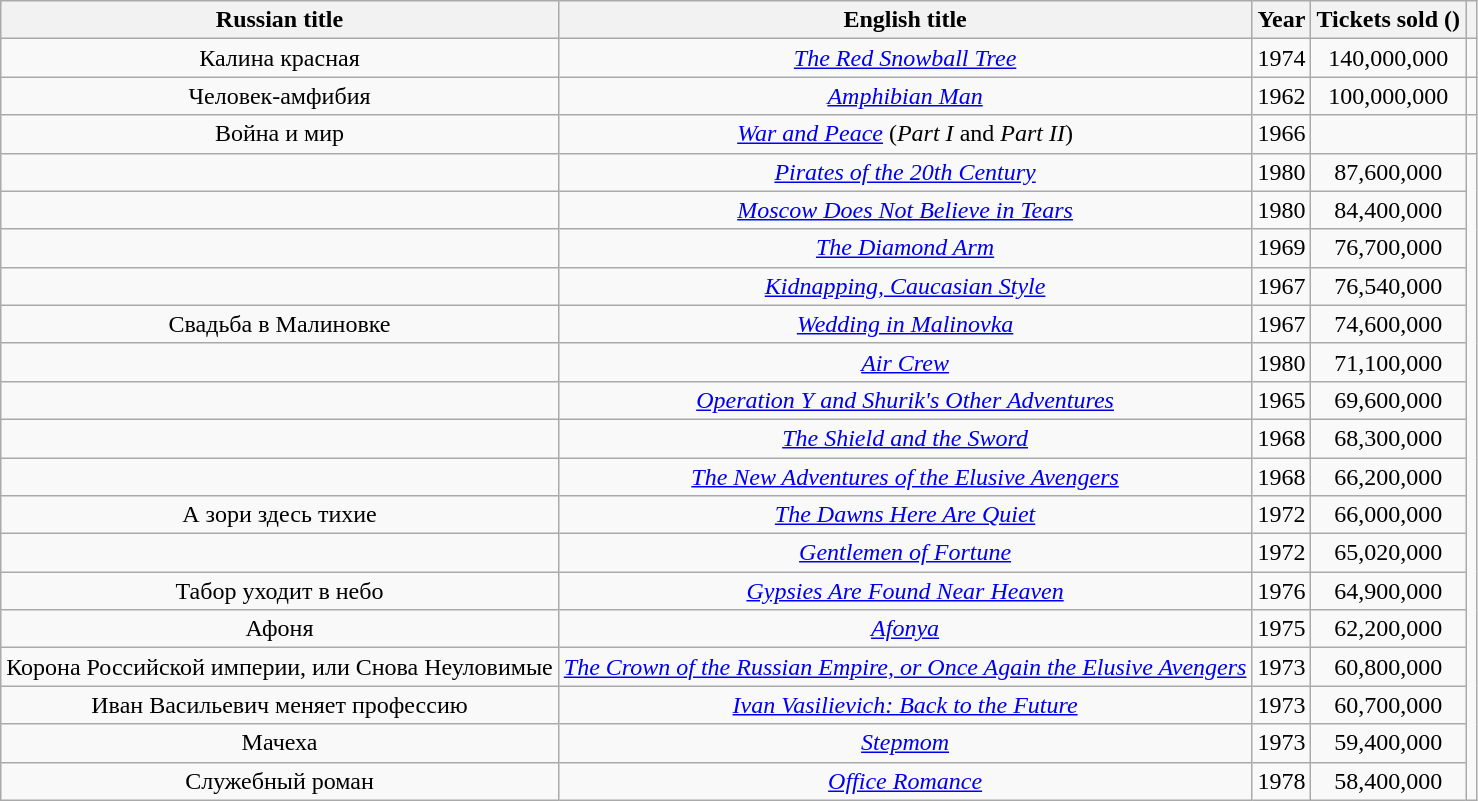<table class="wikitable sortable" style="text-align:center">
<tr>
<th>Russian title</th>
<th>English title</th>
<th>Year</th>
<th>Tickets sold ()</th>
<th scope="col" class="unsortable"></th>
</tr>
<tr>
<td>Калина красная</td>
<td><em><a href='#'>The Red Snowball Tree</a></em></td>
<td style="text-align:center;">1974</td>
<td>140,000,000</td>
<td></td>
</tr>
<tr>
<td>Человек-амфибия</td>
<td><em><a href='#'>Amphibian Man</a></em></td>
<td style="text-align:center;">1962</td>
<td>100,000,000</td>
<td></td>
</tr>
<tr>
<td>Война и мир</td>
<td><a href='#'><em>War and Peace</em></a> (<em>Part I</em> and <em>Part II</em>)</td>
<td style="text-align:center;">1966</td>
<td></td>
<td></td>
</tr>
<tr>
<td></td>
<td><em><a href='#'>Pirates of the 20th Century</a></em></td>
<td style="text-align:center;">1980</td>
<td>87,600,000</td>
<td rowspan="17"></td>
</tr>
<tr>
<td></td>
<td><em><a href='#'>Moscow Does Not Believe in Tears</a></em></td>
<td style="text-align:center;">1980</td>
<td>84,400,000</td>
</tr>
<tr>
<td></td>
<td><em><a href='#'>The Diamond Arm</a></em></td>
<td style="text-align:center;">1969</td>
<td>76,700,000</td>
</tr>
<tr>
<td></td>
<td><em><a href='#'>Kidnapping, Caucasian Style</a></em></td>
<td style="text-align:center;">1967</td>
<td>76,540,000</td>
</tr>
<tr>
<td>Свадьба в Малиновке</td>
<td><em><a href='#'>Wedding in Malinovka</a></em></td>
<td>1967</td>
<td>74,600,000</td>
</tr>
<tr>
<td></td>
<td><em><a href='#'>Air Crew</a></em></td>
<td>1980</td>
<td>71,100,000</td>
</tr>
<tr>
<td></td>
<td><em><a href='#'>Operation Y and Shurik's Other Adventures</a></em></td>
<td>1965</td>
<td>69,600,000</td>
</tr>
<tr>
<td></td>
<td><em><a href='#'>The Shield and the Sword</a></em></td>
<td>1968</td>
<td>68,300,000</td>
</tr>
<tr>
<td></td>
<td><em><a href='#'>The New Adventures of the Elusive Avengers</a></em></td>
<td>1968</td>
<td>66,200,000</td>
</tr>
<tr>
<td>А зори здесь тихие</td>
<td><em><a href='#'>The Dawns Here Are Quiet</a></em></td>
<td>1972</td>
<td>66,000,000</td>
</tr>
<tr>
<td></td>
<td><em><a href='#'>Gentlemen of Fortune</a></em></td>
<td>1972</td>
<td>65,020,000</td>
</tr>
<tr>
<td>Табор уходит в небо</td>
<td><em><a href='#'>Gypsies Are Found Near Heaven</a></em></td>
<td>1976</td>
<td>64,900,000</td>
</tr>
<tr>
<td>Афоня</td>
<td><em><a href='#'>Afonya</a></em></td>
<td>1975</td>
<td>62,200,000</td>
</tr>
<tr>
<td>Корона Российской империи, или Снова Неуловимые</td>
<td><em><a href='#'>The Crown of the Russian Empire, or Once Again the Elusive Avengers</a></em></td>
<td>1973</td>
<td>60,800,000</td>
</tr>
<tr>
<td>Иван Васильевич меняет профессию</td>
<td><em><a href='#'>Ivan Vasilievich: Back to the Future</a></em></td>
<td>1973</td>
<td>60,700,000</td>
</tr>
<tr>
<td>Мачеха</td>
<td><a href='#'><em>Stepmom</em></a></td>
<td>1973</td>
<td>59,400,000</td>
</tr>
<tr>
<td>Служебный роман</td>
<td><em><a href='#'>Office Romance</a></em></td>
<td>1978</td>
<td>58,400,000</td>
</tr>
</table>
